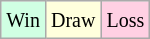<table class="wikitable">
<tr>
<td style="background:#d0ffe3;"><small>Win</small></td>
<td style="background:#ffd;"><small>Draw</small></td>
<td style="background:#ffd0e3;"><small>Loss</small></td>
</tr>
</table>
